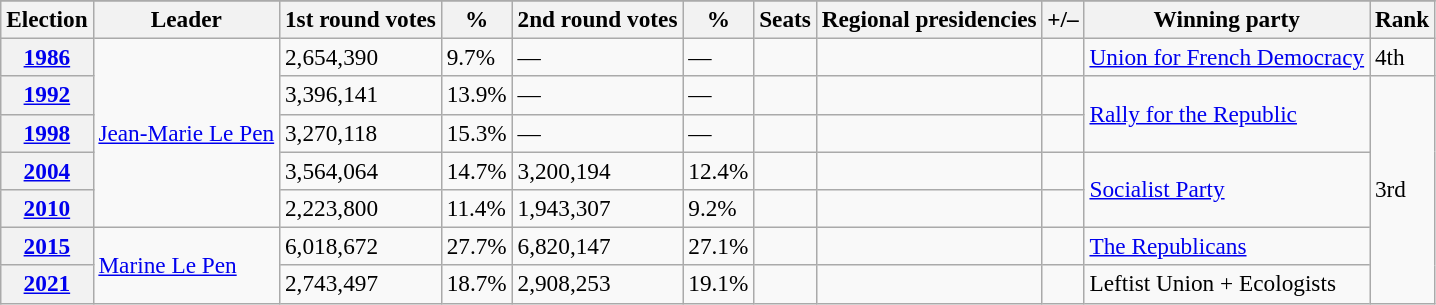<table class="wikitable" style="font-size:97%; text-align:left;">
<tr>
</tr>
<tr>
<th>Election</th>
<th>Leader</th>
<th>1st round votes</th>
<th>%</th>
<th>2nd round votes</th>
<th>%</th>
<th>Seats</th>
<th>Regional presidencies</th>
<th>+/–</th>
<th>Winning party</th>
<th>Rank</th>
</tr>
<tr>
<th><a href='#'>1986</a></th>
<td rowspan="5"><a href='#'>Jean-Marie Le Pen</a></td>
<td>2,654,390</td>
<td>9.7%</td>
<td>—</td>
<td>—</td>
<td></td>
<td></td>
<td></td>
<td><a href='#'>Union for French Democracy</a></td>
<td>4th</td>
</tr>
<tr>
<th><a href='#'>1992</a></th>
<td>3,396,141</td>
<td>13.9%</td>
<td>—</td>
<td>—</td>
<td></td>
<td></td>
<td></td>
<td rowspan="2"><a href='#'>Rally for the Republic</a></td>
<td rowspan="6">3rd</td>
</tr>
<tr>
<th><a href='#'>1998</a></th>
<td>3,270,118</td>
<td>15.3%</td>
<td>—</td>
<td>—</td>
<td></td>
<td></td>
<td></td>
</tr>
<tr>
<th><a href='#'>2004</a></th>
<td>3,564,064</td>
<td>14.7%</td>
<td>3,200,194</td>
<td>12.4%</td>
<td></td>
<td></td>
<td></td>
<td rowspan="2"><a href='#'>Socialist Party</a></td>
</tr>
<tr>
<th><a href='#'>2010</a></th>
<td>2,223,800</td>
<td>11.4%</td>
<td>1,943,307</td>
<td>9.2%</td>
<td></td>
<td></td>
<td></td>
</tr>
<tr>
<th><a href='#'>2015</a></th>
<td rowspan="2"><a href='#'>Marine Le Pen</a></td>
<td>6,018,672</td>
<td>27.7%</td>
<td>6,820,147</td>
<td>27.1%</td>
<td></td>
<td></td>
<td></td>
<td><a href='#'>The Republicans</a></td>
</tr>
<tr>
<th><a href='#'>2021</a></th>
<td>2,743,497</td>
<td>18.7%</td>
<td>2,908,253</td>
<td>19.1%</td>
<td></td>
<td></td>
<td></td>
<td>Leftist Union + Ecologists</td>
</tr>
</table>
